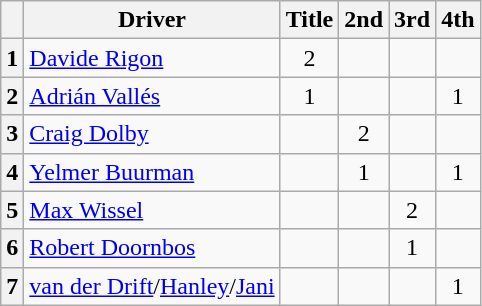<table class="wikitable" style="float:left; margin-right:1em;">
<tr>
<th></th>
<th>Driver</th>
<th>Title</th>
<th>2nd</th>
<th>3rd</th>
<th>4th</th>
</tr>
<tr>
<th>1</th>
<td> <a href='#'>Davide Rigon</a></td>
<td align=center>2</td>
<td></td>
<td></td>
<td></td>
</tr>
<tr>
<th>2</th>
<td> <a href='#'>Adrián Vallés</a></td>
<td align=center>1</td>
<td></td>
<td></td>
<td align=center>1</td>
</tr>
<tr>
<th>3</th>
<td> <a href='#'>Craig Dolby</a></td>
<td></td>
<td align=center>2</td>
<td></td>
<td></td>
</tr>
<tr>
<th>4</th>
<td> <a href='#'>Yelmer Buurman</a></td>
<td></td>
<td align=center>1</td>
<td></td>
<td align=center>1</td>
</tr>
<tr>
<th>5</th>
<td> <a href='#'>Max Wissel</a></td>
<td></td>
<td></td>
<td align=center>2</td>
<td></td>
</tr>
<tr>
<th>6</th>
<td> <a href='#'>Robert Doornbos</a></td>
<td></td>
<td></td>
<td align=center>1</td>
<td></td>
</tr>
<tr>
<th>7</th>
<td><a href='#'>van der Drift</a>/<a href='#'>Hanley</a>/<a href='#'>Jani</a></td>
<td></td>
<td></td>
<td></td>
<td align=center>1</td>
</tr>
</table>
